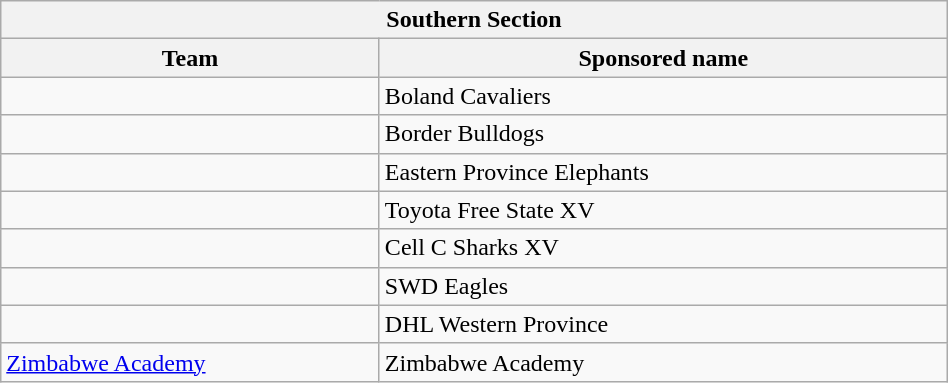<table class="wikitable sortable" style="text-align:left; width:50%;">
<tr>
<th colspan="100%" align=center>Southern Section</th>
</tr>
<tr>
<th width="40%">Team</th>
<th width="60%">Sponsored name</th>
</tr>
<tr>
<td></td>
<td>Boland Cavaliers</td>
</tr>
<tr>
<td></td>
<td>Border Bulldogs</td>
</tr>
<tr>
<td></td>
<td>Eastern Province Elephants</td>
</tr>
<tr>
<td></td>
<td>Toyota Free State XV</td>
</tr>
<tr>
<td></td>
<td>Cell C Sharks XV</td>
</tr>
<tr>
<td></td>
<td>SWD Eagles</td>
</tr>
<tr>
<td></td>
<td>DHL Western Province</td>
</tr>
<tr>
<td><a href='#'>Zimbabwe Academy</a></td>
<td>Zimbabwe Academy</td>
</tr>
</table>
